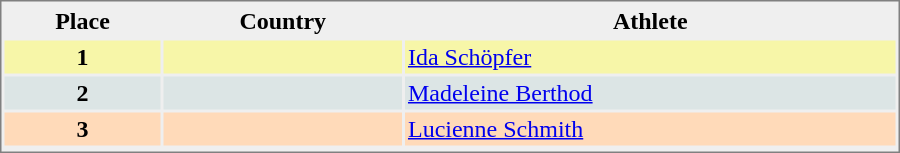<table style="border-style:solid;border-width:1px;border-color:#808080;background-color:#EFEFEF" cellspacing="2" cellpadding="2" width="600">
<tr bgcolor="#EFEFEF">
<th>Place</th>
<th>Country</th>
<th>Athlete</th>
</tr>
<tr align="center" valign="top" bgcolor="#F7F6A8">
<th>1</th>
<td align=left></td>
<td align="left"><a href='#'>Ida Schöpfer</a></td>
</tr>
<tr align="center" valign="top" bgcolor="#DCE5E5">
<th>2</th>
<td align=left></td>
<td align="left"><a href='#'>Madeleine Berthod</a></td>
</tr>
<tr align="center" valign="top" bgcolor="#FFDAB9">
<th>3</th>
<td align=left></td>
<td align="left"><a href='#'>Lucienne Schmith</a></td>
</tr>
<tr align="center" valign="top" bgcolor="#FFFFFF">
</tr>
</table>
